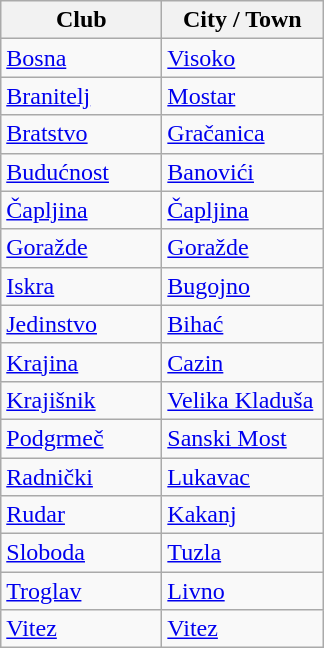<table class="wikitable sortable">
<tr>
<th style="width:100px;">Club</th>
<th style="width:100px;">City / Town</th>
</tr>
<tr>
<td><a href='#'>Bosna</a></td>
<td><a href='#'>Visoko</a></td>
</tr>
<tr>
<td><a href='#'>Branitelj</a></td>
<td><a href='#'>Mostar</a></td>
</tr>
<tr>
<td><a href='#'>Bratstvo</a></td>
<td><a href='#'>Gračanica</a></td>
</tr>
<tr>
<td><a href='#'>Budućnost</a></td>
<td><a href='#'>Banovići</a></td>
</tr>
<tr>
<td><a href='#'>Čapljina</a></td>
<td><a href='#'>Čapljina</a></td>
</tr>
<tr>
<td><a href='#'>Goražde</a></td>
<td><a href='#'>Goražde</a></td>
</tr>
<tr>
<td><a href='#'>Iskra</a></td>
<td><a href='#'>Bugojno</a></td>
</tr>
<tr>
<td><a href='#'>Jedinstvo</a></td>
<td><a href='#'>Bihać</a></td>
</tr>
<tr>
<td><a href='#'>Krajina</a></td>
<td><a href='#'>Cazin</a></td>
</tr>
<tr>
<td><a href='#'>Krajišnik</a></td>
<td><a href='#'>Velika Kladuša</a></td>
</tr>
<tr>
<td><a href='#'>Podgrmeč</a></td>
<td><a href='#'>Sanski Most</a></td>
</tr>
<tr>
<td><a href='#'>Radnički</a></td>
<td><a href='#'>Lukavac</a></td>
</tr>
<tr>
<td><a href='#'>Rudar</a></td>
<td><a href='#'>Kakanj</a></td>
</tr>
<tr>
<td><a href='#'>Sloboda</a></td>
<td><a href='#'>Tuzla</a></td>
</tr>
<tr>
<td><a href='#'>Troglav</a></td>
<td><a href='#'>Livno</a></td>
</tr>
<tr>
<td><a href='#'>Vitez</a></td>
<td><a href='#'>Vitez</a></td>
</tr>
</table>
